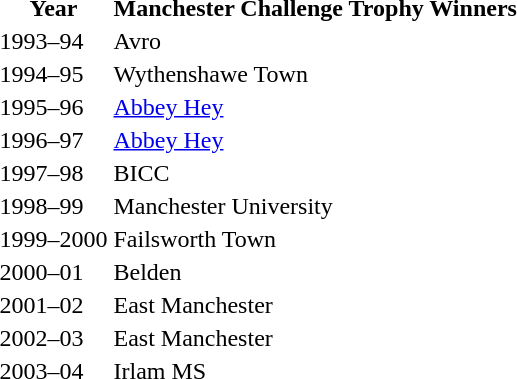<table>
<tr>
<th>Year</th>
<th>Manchester Challenge Trophy Winners</th>
</tr>
<tr>
<td>1993–94</td>
<td>Avro</td>
</tr>
<tr>
<td>1994–95</td>
<td>Wythenshawe Town</td>
</tr>
<tr>
<td>1995–96</td>
<td><a href='#'>Abbey Hey</a></td>
</tr>
<tr>
<td>1996–97</td>
<td><a href='#'>Abbey Hey</a></td>
</tr>
<tr>
<td>1997–98</td>
<td>BICC</td>
</tr>
<tr>
<td>1998–99</td>
<td>Manchester University</td>
</tr>
<tr>
<td>1999–2000</td>
<td>Failsworth Town</td>
</tr>
<tr>
<td>2000–01</td>
<td>Belden</td>
</tr>
<tr>
<td>2001–02</td>
<td>East Manchester</td>
</tr>
<tr>
<td>2002–03</td>
<td>East Manchester</td>
</tr>
<tr>
<td>2003–04</td>
<td>Irlam MS</td>
</tr>
</table>
